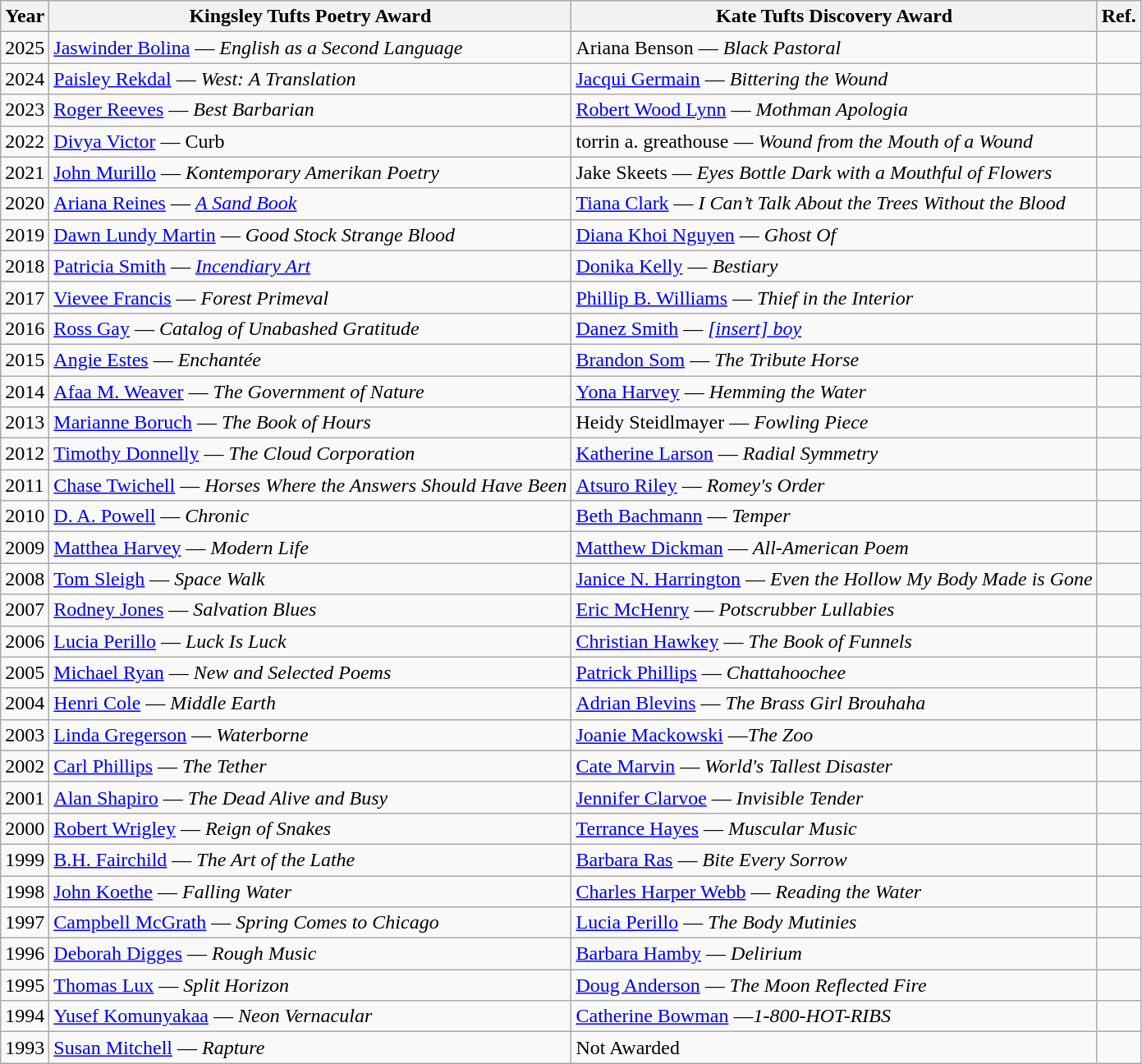<table class="wikitable">
<tr>
<th>Year</th>
<th>Kingsley Tufts Poetry Award</th>
<th>Kate Tufts Discovery Award</th>
<th>Ref.</th>
</tr>
<tr>
<td>2025</td>
<td><a href='#'>Jaswinder Bolina</a> — <em>English as a Second Language</em></td>
<td>Ariana Benson — <em>Black Pastoral</em></td>
<td></td>
</tr>
<tr>
<td>2024</td>
<td><a href='#'>Paisley Rekdal</a> — <em>West: A Translation</em></td>
<td><a href='#'>Jacqui Germain</a> — <em>Bittering the Wound</em></td>
<td></td>
</tr>
<tr>
<td>2023</td>
<td><a href='#'>Roger Reeves</a> — <em>Best Barbarian</em></td>
<td><a href='#'>Robert Wood Lynn</a> — <em>Mothman Apologia</em></td>
<td></td>
</tr>
<tr>
<td>2022</td>
<td><a href='#'>Divya Victor</a> — Curb</td>
<td>torrin a. greathouse — <em>Wound from the Mouth of a Wound</em></td>
<td></td>
</tr>
<tr>
<td>2021</td>
<td><a href='#'>John Murillo</a> — <em>Kontemporary Amerikan Poetry</em></td>
<td>Jake Skeets — <em>Eyes Bottle Dark with a Mouthful of Flowers</em></td>
<td></td>
</tr>
<tr>
<td>2020</td>
<td><a href='#'>Ariana Reines</a> — <em><a href='#'>A Sand Book</a></em></td>
<td><a href='#'>Tiana Clark</a> — <em>I Can’t Talk About the Trees Without the Blood</em></td>
<td></td>
</tr>
<tr>
<td>2019</td>
<td><a href='#'>Dawn Lundy Martin</a> — <em>Good Stock Strange Blood</em></td>
<td><a href='#'>Diana Khoi Nguyen</a> — <em>Ghost Of</em></td>
<td></td>
</tr>
<tr>
<td>2018</td>
<td><a href='#'>Patricia Smith</a> — <em><a href='#'>Incendiary Art</a></em></td>
<td><a href='#'>Donika Kelly</a> — <em>Bestiary</em></td>
<td></td>
</tr>
<tr>
<td>2017</td>
<td><a href='#'>Vievee Francis</a> — <em>Forest Primeval</em></td>
<td><a href='#'>Phillip B. Williams</a> — <em>Thief in the Interior</em></td>
<td></td>
</tr>
<tr>
<td>2016</td>
<td><a href='#'>Ross Gay</a> — <em>Catalog of Unabashed Gratitude</em></td>
<td><a href='#'>Danez Smith</a> — <em><a href='#'>[insert] boy</a></em></td>
<td></td>
</tr>
<tr>
<td>2015</td>
<td><a href='#'>Angie Estes</a> — <em>Enchantée</em></td>
<td><a href='#'>Brandon Som</a> — <em>The Tribute Horse</em></td>
<td></td>
</tr>
<tr>
<td>2014</td>
<td><a href='#'>Afaa M. Weaver</a> — <em>The Government of Nature</em></td>
<td><a href='#'>Yona Harvey</a> — <em>Hemming the Water</em></td>
<td></td>
</tr>
<tr>
<td>2013</td>
<td><a href='#'>Marianne Boruch</a> — <em>The Book of Hours</em></td>
<td>Heidy Steidlmayer — <em>Fowling Piece</em></td>
<td></td>
</tr>
<tr>
<td>2012</td>
<td><a href='#'>Timothy Donnelly</a> — <em>The Cloud Corporation</em></td>
<td><a href='#'>Katherine Larson</a> — <em>Radial Symmetry</em></td>
<td></td>
</tr>
<tr>
<td>2011</td>
<td><a href='#'>Chase Twichell</a> — <em>Horses Where the Answers Should Have Been</em></td>
<td><a href='#'>Atsuro Riley</a> — <em>Romey's Order</em></td>
<td></td>
</tr>
<tr>
<td>2010</td>
<td><a href='#'>D. A. Powell</a> — <em>Chronic</em></td>
<td><a href='#'>Beth Bachmann</a> — <em>Temper</em></td>
<td></td>
</tr>
<tr>
<td>2009</td>
<td><a href='#'>Matthea Harvey</a> — <em>Modern Life</em></td>
<td><a href='#'>Matthew Dickman</a> — <em>All-American Poem</em></td>
<td></td>
</tr>
<tr>
<td>2008</td>
<td><a href='#'>Tom Sleigh</a> — <em>Space Walk</em></td>
<td><a href='#'>Janice N. Harrington</a> — <em>Even the Hollow My Body Made is Gone</em></td>
<td></td>
</tr>
<tr>
<td>2007</td>
<td><a href='#'>Rodney Jones</a> — <em>Salvation Blues</em></td>
<td><a href='#'>Eric McHenry</a> — <em>Potscrubber Lullabies</em></td>
<td></td>
</tr>
<tr>
<td>2006</td>
<td><a href='#'>Lucia Perillo</a> — <em>Luck Is Luck</em></td>
<td><a href='#'>Christian Hawkey</a> — <em>The Book of Funnels</em></td>
<td></td>
</tr>
<tr>
<td>2005</td>
<td><a href='#'>Michael Ryan</a> — <em>New and Selected Poems</em></td>
<td><a href='#'>Patrick Phillips</a> — <em>Chattahoochee</em></td>
<td></td>
</tr>
<tr>
<td>2004</td>
<td><a href='#'>Henri Cole</a> — <em>Middle Earth</em></td>
<td><a href='#'>Adrian Blevins</a> — <em>The Brass Girl Brouhaha</em></td>
<td></td>
</tr>
<tr>
<td>2003</td>
<td><a href='#'>Linda Gregerson</a> — <em>Waterborne</em></td>
<td><a href='#'>Joanie Mackowski</a> —<em>The Zoo</em></td>
<td></td>
</tr>
<tr>
<td>2002</td>
<td><a href='#'>Carl Phillips</a> — <em>The Tether</em></td>
<td><a href='#'>Cate Marvin</a> — <em>World's Tallest Disaster</em></td>
<td></td>
</tr>
<tr>
<td>2001</td>
<td><a href='#'>Alan Shapiro</a> — <em>The Dead Alive and Busy</em></td>
<td><a href='#'>Jennifer Clarvoe</a> — <em>Invisible Tender</em></td>
<td></td>
</tr>
<tr>
<td>2000</td>
<td><a href='#'>Robert Wrigley</a> — <em>Reign of Snakes</em></td>
<td><a href='#'>Terrance Hayes</a> — <em>Muscular Music</em></td>
<td></td>
</tr>
<tr>
<td>1999</td>
<td><a href='#'>B.H. Fairchild</a> — <em>The Art of the Lathe</em></td>
<td><a href='#'>Barbara Ras</a> — <em>Bite Every Sorrow</em></td>
<td></td>
</tr>
<tr>
<td>1998</td>
<td><a href='#'>John Koethe</a> — <em>Falling Water</em></td>
<td><a href='#'>Charles Harper Webb</a> — <em>Reading the Water</em></td>
<td></td>
</tr>
<tr>
<td>1997</td>
<td><a href='#'>Campbell McGrath</a> — <em>Spring Comes to Chicago</em></td>
<td><a href='#'>Lucia Perillo</a> — <em>The Body Mutinies</em></td>
<td></td>
</tr>
<tr>
<td>1996</td>
<td><a href='#'>Deborah Digges</a> — <em>Rough Music</em></td>
<td><a href='#'>Barbara Hamby</a> — <em>Delirium</em></td>
<td></td>
</tr>
<tr>
<td>1995</td>
<td><a href='#'>Thomas Lux</a> — <em>Split Horizon</em></td>
<td><a href='#'>Doug Anderson</a> — <em>The Moon Reflected Fire</em></td>
<td></td>
</tr>
<tr>
<td>1994</td>
<td><a href='#'>Yusef Komunyakaa</a> — <em>Neon Vernacular</em></td>
<td><a href='#'>Catherine Bowman</a> —<em>1-800-HOT-RIBS</em></td>
<td></td>
</tr>
<tr>
<td>1993</td>
<td><a href='#'>Susan Mitchell</a> — <em>Rapture</em></td>
<td>Not Awarded</td>
<td></td>
</tr>
</table>
